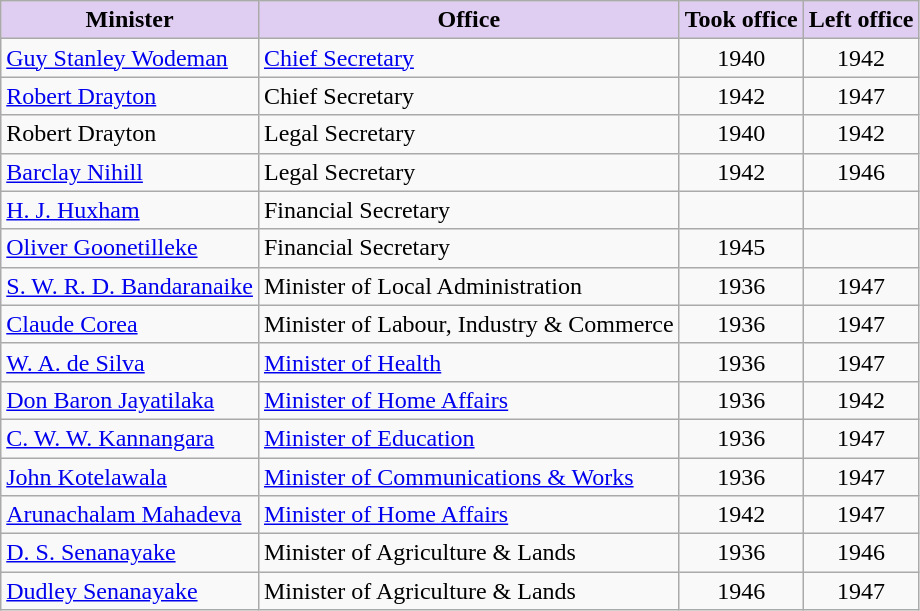<table class="wikitable sortable" border="1" style="text-align:left; font-size:100%">
<tr>
<th style="background-color:#E0CEF2; vertical-align:bottom;">Minister</th>
<th style="background-color:#E0CEF2; vertical-align:bottom;">Office</th>
<th style="background-color:#E0CEF2; vertical-align:bottom;">Took office</th>
<th style="background-color:#E0CEF2; vertical-align:bottom;">Left office</th>
</tr>
<tr>
<td><a href='#'>Guy Stanley Wodeman</a></td>
<td><a href='#'>Chief Secretary</a></td>
<td align=center>1940</td>
<td align=center>1942</td>
</tr>
<tr>
<td><a href='#'>Robert Drayton</a></td>
<td>Chief Secretary</td>
<td align=center>1942</td>
<td align=center>1947</td>
</tr>
<tr>
<td>Robert Drayton</td>
<td>Legal Secretary</td>
<td align=center>1940</td>
<td align=center>1942</td>
</tr>
<tr>
<td><a href='#'>Barclay Nihill</a></td>
<td>Legal Secretary</td>
<td align=center>1942</td>
<td align=center>1946</td>
</tr>
<tr>
<td><a href='#'>H. J. Huxham</a></td>
<td>Financial Secretary</td>
<td align=center></td>
<td align=center></td>
</tr>
<tr>
<td><a href='#'>Oliver Goonetilleke</a></td>
<td>Financial Secretary</td>
<td align=center>1945</td>
<td align=center></td>
</tr>
<tr>
<td><a href='#'>S. W. R. D. Bandaranaike</a></td>
<td>Minister of Local Administration</td>
<td align=center>1936</td>
<td align=center>1947</td>
</tr>
<tr>
<td><a href='#'>Claude Corea</a></td>
<td>Minister of Labour, Industry & Commerce</td>
<td align=center>1936</td>
<td align=center>1947</td>
</tr>
<tr>
<td><a href='#'>W. A. de Silva</a></td>
<td><a href='#'>Minister of Health</a></td>
<td align=center>1936</td>
<td align=center>1947</td>
</tr>
<tr>
<td><a href='#'>Don Baron Jayatilaka</a></td>
<td><a href='#'>Minister of Home Affairs</a></td>
<td align=center>1936</td>
<td align=center>1942</td>
</tr>
<tr>
<td><a href='#'>C. W. W. Kannangara</a></td>
<td><a href='#'>Minister of Education</a></td>
<td align=center>1936</td>
<td align=center>1947</td>
</tr>
<tr>
<td><a href='#'>John Kotelawala</a></td>
<td><a href='#'>Minister of Communications & Works</a></td>
<td align=center>1936</td>
<td align=center>1947</td>
</tr>
<tr>
<td><a href='#'>Arunachalam Mahadeva</a></td>
<td><a href='#'>Minister of Home Affairs</a></td>
<td align=center>1942</td>
<td align=center>1947</td>
</tr>
<tr>
<td><a href='#'>D. S. Senanayake</a></td>
<td>Minister of Agriculture & Lands</td>
<td align=center>1936</td>
<td align=center>1946</td>
</tr>
<tr>
<td><a href='#'>Dudley Senanayake</a></td>
<td>Minister of Agriculture & Lands</td>
<td align=center>1946</td>
<td align=center>1947</td>
</tr>
</table>
